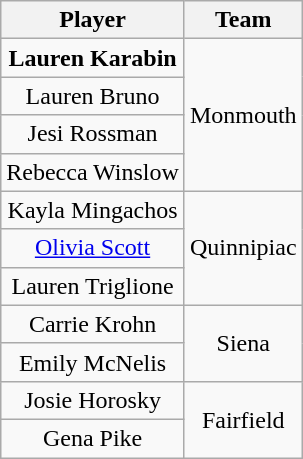<table class="wikitable" style="text-align: center;">
<tr>
<th>Player</th>
<th>Team</th>
</tr>
<tr>
<td><strong>Lauren Karabin</strong></td>
<td rowspan=4>Monmouth</td>
</tr>
<tr>
<td>Lauren Bruno</td>
</tr>
<tr>
<td>Jesi Rossman</td>
</tr>
<tr>
<td>Rebecca Winslow</td>
</tr>
<tr>
<td>Kayla Mingachos</td>
<td rowspan=3>Quinnipiac</td>
</tr>
<tr>
<td><a href='#'>Olivia Scott</a></td>
</tr>
<tr>
<td>Lauren Triglione</td>
</tr>
<tr>
<td>Carrie Krohn</td>
<td rowspan=2>Siena</td>
</tr>
<tr>
<td>Emily McNelis</td>
</tr>
<tr>
<td>Josie Horosky</td>
<td rowspan=2>Fairfield</td>
</tr>
<tr>
<td>Gena Pike</td>
</tr>
</table>
